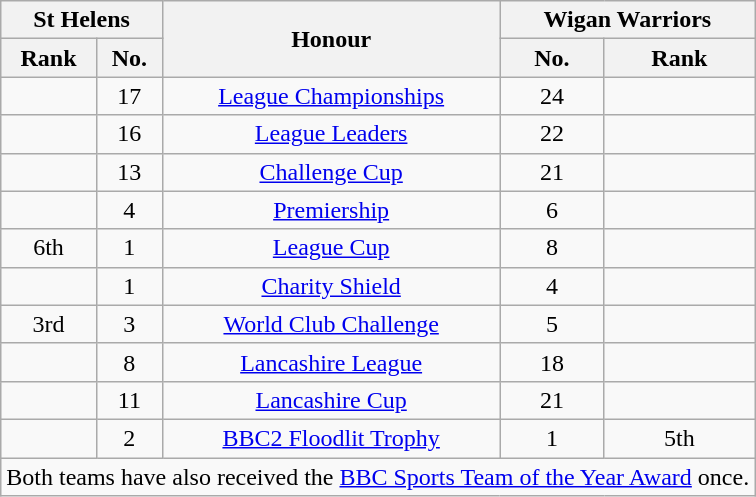<table class="wikitable" style="text-align:center">
<tr>
<th colspan="2">St Helens</th>
<th rowspan="2">Honour</th>
<th colspan="2">Wigan Warriors</th>
</tr>
<tr>
<th>Rank</th>
<th>No.</th>
<th>No.</th>
<th>Rank</th>
</tr>
<tr>
<td></td>
<td>17</td>
<td><a href='#'>League Championships</a></td>
<td>24</td>
<td></td>
</tr>
<tr>
<td></td>
<td>16</td>
<td><a href='#'>League Leaders</a></td>
<td>22</td>
<td></td>
</tr>
<tr>
<td></td>
<td>13</td>
<td><a href='#'>Challenge Cup</a></td>
<td>21</td>
<td></td>
</tr>
<tr>
<td></td>
<td>4</td>
<td><a href='#'>Premiership</a></td>
<td>6</td>
<td></td>
</tr>
<tr>
<td>6th</td>
<td>1</td>
<td><a href='#'>League Cup</a></td>
<td>8</td>
<td></td>
</tr>
<tr>
<td></td>
<td>1</td>
<td><a href='#'>Charity Shield</a></td>
<td>4</td>
<td></td>
</tr>
<tr>
<td>3rd</td>
<td>3</td>
<td><a href='#'>World Club Challenge</a></td>
<td>5</td>
<td></td>
</tr>
<tr>
<td></td>
<td>8</td>
<td><a href='#'>Lancashire League</a></td>
<td>18</td>
<td></td>
</tr>
<tr>
<td></td>
<td>11</td>
<td><a href='#'>Lancashire Cup</a></td>
<td>21</td>
<td></td>
</tr>
<tr>
<td></td>
<td>2</td>
<td><a href='#'>BBC2 Floodlit Trophy</a></td>
<td>1</td>
<td>5th</td>
</tr>
<tr>
<td colspan="5">Both teams have also received the <a href='#'>BBC Sports Team of the Year Award</a> once.</td>
</tr>
</table>
